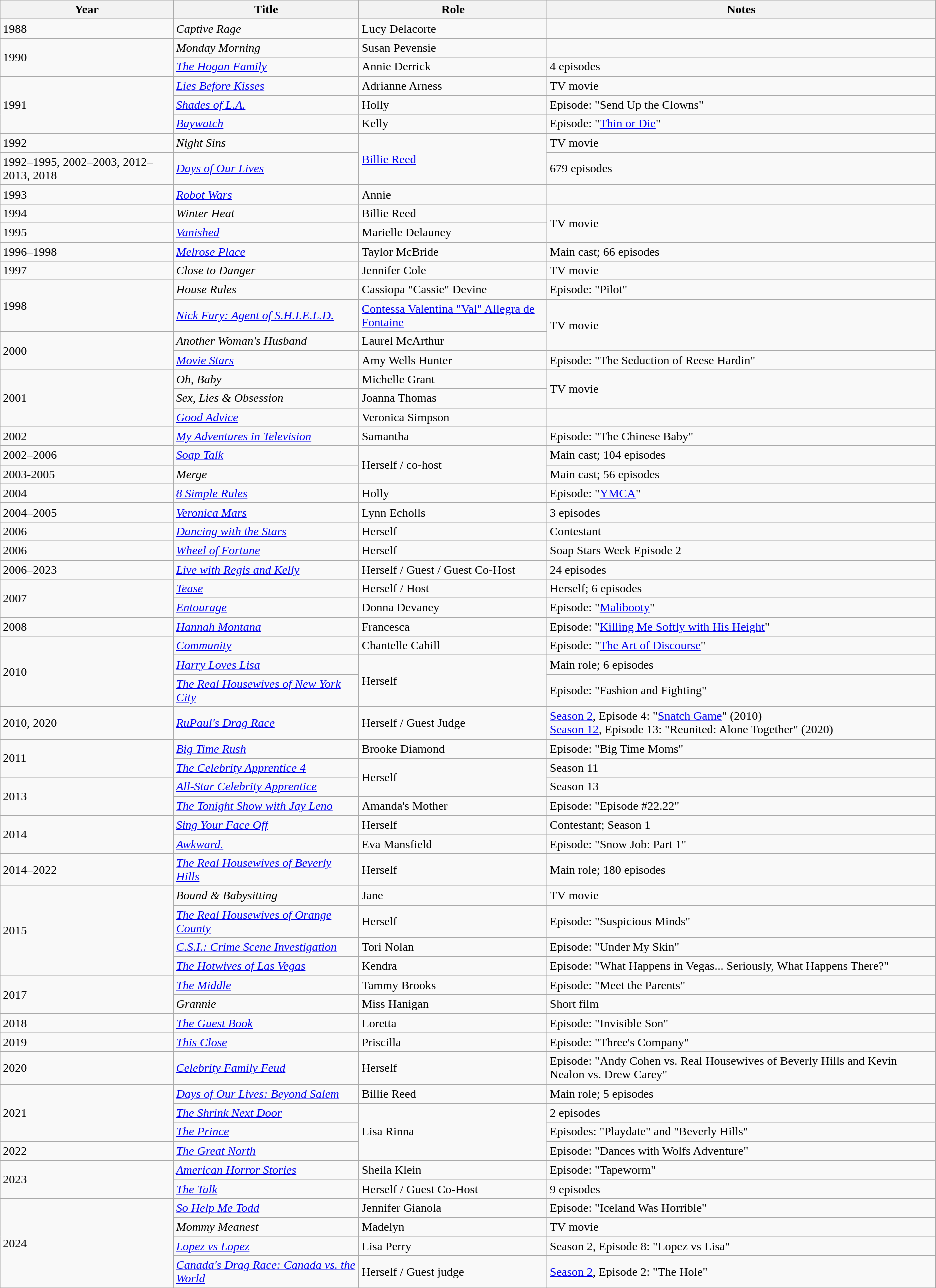<table class="wikitable sortable">
<tr>
<th>Year</th>
<th>Title</th>
<th>Role</th>
<th class="unsortable">Notes</th>
</tr>
<tr>
<td>1988</td>
<td><em>Captive Rage</em></td>
<td>Lucy Delacorte</td>
<td></td>
</tr>
<tr>
<td rowspan=2>1990</td>
<td><em>Monday Morning</em></td>
<td>Susan Pevensie</td>
<td></td>
</tr>
<tr>
<td><em><a href='#'>The Hogan Family</a></em></td>
<td>Annie Derrick</td>
<td>4 episodes</td>
</tr>
<tr>
<td rowspan=3>1991</td>
<td><em><a href='#'>Lies Before Kisses</a></em></td>
<td>Adrianne Arness</td>
<td>TV movie</td>
</tr>
<tr>
<td><em><a href='#'>Shades of L.A.</a></em></td>
<td>Holly</td>
<td>Episode: "Send Up the Clowns"</td>
</tr>
<tr>
<td><em><a href='#'>Baywatch</a></em></td>
<td>Kelly</td>
<td>Episode: "<a href='#'>Thin or Die</a>"</td>
</tr>
<tr>
<td>1992</td>
<td><em>Night Sins</em></td>
<td rowspan=2><a href='#'>Billie Reed</a></td>
<td>TV movie</td>
</tr>
<tr>
<td>1992–1995, 2002–2003, 2012–2013, 2018</td>
<td><em><a href='#'>Days of Our Lives</a></em></td>
<td>679 episodes</td>
</tr>
<tr>
<td>1993</td>
<td><em><a href='#'>Robot Wars</a></em></td>
<td>Annie</td>
<td></td>
</tr>
<tr>
<td>1994</td>
<td><em>Winter Heat</em></td>
<td>Billie Reed</td>
<td rowspan=2>TV movie</td>
</tr>
<tr>
<td>1995</td>
<td><em><a href='#'>Vanished</a></em></td>
<td>Marielle Delauney</td>
</tr>
<tr>
<td>1996–1998</td>
<td><em><a href='#'>Melrose Place</a></em></td>
<td>Taylor McBride</td>
<td>Main cast; 66 episodes</td>
</tr>
<tr>
<td>1997</td>
<td><em>Close to Danger</em></td>
<td>Jennifer Cole</td>
<td>TV movie</td>
</tr>
<tr>
<td rowspan=2>1998</td>
<td><em>House Rules</em></td>
<td>Cassiopa "Cassie" Devine</td>
<td>Episode: "Pilot"</td>
</tr>
<tr>
<td><em><a href='#'>Nick Fury: Agent of S.H.I.E.L.D.</a></em></td>
<td><a href='#'>Contessa Valentina "Val" Allegra de Fontaine</a></td>
<td rowspan=2>TV movie</td>
</tr>
<tr>
<td rowspan=2>2000</td>
<td><em>Another Woman's Husband</em></td>
<td>Laurel McArthur</td>
</tr>
<tr>
<td><em><a href='#'>Movie Stars</a></em></td>
<td>Amy Wells Hunter</td>
<td>Episode: "The Seduction of Reese Hardin"</td>
</tr>
<tr>
<td rowspan=3>2001</td>
<td><em>Oh, Baby</em></td>
<td>Michelle Grant</td>
<td rowspan=2>TV movie</td>
</tr>
<tr>
<td><em>Sex, Lies & Obsession</em></td>
<td>Joanna Thomas</td>
</tr>
<tr>
<td><em><a href='#'>Good Advice</a></em></td>
<td>Veronica Simpson</td>
<td></td>
</tr>
<tr>
<td>2002</td>
<td><em><a href='#'>My Adventures in Television</a></em></td>
<td>Samantha</td>
<td>Episode: "The Chinese Baby"</td>
</tr>
<tr>
<td>2002–2006</td>
<td><em><a href='#'>Soap Talk</a></em></td>
<td rowspan=2>Herself / co-host</td>
<td>Main cast; 104 episodes</td>
</tr>
<tr>
<td>2003-2005</td>
<td><em>Merge</em></td>
<td>Main cast; 56 episodes</td>
</tr>
<tr>
<td>2004</td>
<td><em><a href='#'>8 Simple Rules</a></em></td>
<td>Holly</td>
<td>Episode: "<a href='#'>YMCA</a>"</td>
</tr>
<tr>
<td>2004–2005</td>
<td><em><a href='#'>Veronica Mars</a></em></td>
<td>Lynn Echolls</td>
<td>3 episodes</td>
</tr>
<tr>
<td>2006</td>
<td><em><a href='#'>Dancing with the Stars</a></em></td>
<td>Herself</td>
<td>Contestant</td>
</tr>
<tr>
<td>2006</td>
<td><em><a href='#'>Wheel of Fortune</a></em></td>
<td>Herself</td>
<td>Soap Stars Week Episode 2</td>
</tr>
<tr>
<td>2006–2023</td>
<td><em><a href='#'>Live with Regis and Kelly</a></em></td>
<td>Herself / Guest / Guest Co-Host</td>
<td>24 episodes</td>
</tr>
<tr>
<td rowspan=2>2007</td>
<td><em><a href='#'>Tease</a></em></td>
<td>Herself / Host</td>
<td>Herself; 6 episodes</td>
</tr>
<tr>
<td><em><a href='#'>Entourage</a></em></td>
<td>Donna Devaney</td>
<td>Episode: "<a href='#'>Malibooty</a>"</td>
</tr>
<tr>
<td>2008</td>
<td><em><a href='#'>Hannah Montana</a></em></td>
<td>Francesca</td>
<td>Episode: "<a href='#'>Killing Me Softly with His Height</a>"</td>
</tr>
<tr>
<td rowspan=3>2010</td>
<td><em><a href='#'>Community</a></em></td>
<td>Chantelle Cahill</td>
<td>Episode: "<a href='#'>The Art of Discourse</a>"</td>
</tr>
<tr>
<td><em><a href='#'>Harry Loves Lisa</a></em></td>
<td rowspan=2>Herself</td>
<td>Main role; 6 episodes</td>
</tr>
<tr>
<td><em><a href='#'>The Real Housewives of New York City</a></em></td>
<td>Episode: "Fashion and Fighting"</td>
</tr>
<tr>
<td>2010, 2020</td>
<td><em><a href='#'>RuPaul's Drag Race</a></em></td>
<td>Herself / Guest Judge</td>
<td><a href='#'>Season 2</a>, Episode 4: "<a href='#'>Snatch Game</a>" (2010)<br><a href='#'>Season 12</a>, Episode 13: "Reunited: Alone Together" (2020)</td>
</tr>
<tr>
<td rowspan=2>2011</td>
<td><em><a href='#'>Big Time Rush</a></em></td>
<td>Brooke Diamond</td>
<td>Episode: "Big Time Moms"</td>
</tr>
<tr>
<td><em><a href='#'>The Celebrity Apprentice 4</a></em></td>
<td rowspan=2>Herself</td>
<td>Season 11</td>
</tr>
<tr>
<td rowspan=2>2013</td>
<td><em><a href='#'>All-Star Celebrity Apprentice</a></em></td>
<td>Season 13</td>
</tr>
<tr>
<td><em><a href='#'>The Tonight Show with Jay Leno</a></em></td>
<td>Amanda's Mother</td>
<td>Episode: "Episode #22.22"</td>
</tr>
<tr>
<td rowspan=2>2014</td>
<td><em><a href='#'>Sing Your Face Off</a></em></td>
<td>Herself</td>
<td>Contestant; Season 1</td>
</tr>
<tr>
<td><em><a href='#'>Awkward.</a></em></td>
<td>Eva Mansfield</td>
<td>Episode: "Snow Job: Part 1"</td>
</tr>
<tr>
<td>2014–2022</td>
<td><em><a href='#'>The Real Housewives of Beverly Hills</a></em></td>
<td>Herself</td>
<td>Main role; 180 episodes</td>
</tr>
<tr>
<td rowspan=4>2015</td>
<td><em>Bound & Babysitting</em></td>
<td>Jane</td>
<td>TV movie</td>
</tr>
<tr>
<td><em><a href='#'>The Real Housewives of Orange County</a></em></td>
<td>Herself</td>
<td>Episode: "Suspicious Minds"</td>
</tr>
<tr>
<td><em><a href='#'>C.S.I.: Crime Scene Investigation</a></em></td>
<td>Tori Nolan</td>
<td>Episode: "Under My Skin"</td>
</tr>
<tr>
<td><em><a href='#'>The Hotwives of Las Vegas</a></em></td>
<td>Kendra</td>
<td>Episode: "What Happens in Vegas... Seriously, What Happens There?"</td>
</tr>
<tr>
<td rowspan=2>2017</td>
<td><em><a href='#'>The Middle</a></em></td>
<td>Tammy Brooks</td>
<td>Episode: "Meet the Parents"</td>
</tr>
<tr>
<td><em>Grannie</em></td>
<td>Miss Hanigan</td>
<td>Short film</td>
</tr>
<tr>
<td>2018</td>
<td><em><a href='#'>The Guest Book</a></em></td>
<td>Loretta</td>
<td>Episode: "Invisible Son"</td>
</tr>
<tr>
<td>2019</td>
<td><em><a href='#'>This Close</a></em></td>
<td>Priscilla</td>
<td>Episode: "Three's Company"</td>
</tr>
<tr>
<td>2020</td>
<td><em><a href='#'>Celebrity Family Feud</a></em></td>
<td>Herself</td>
<td>Episode: "Andy Cohen vs. Real Housewives of Beverly Hills and Kevin Nealon vs. Drew Carey"</td>
</tr>
<tr>
<td rowspan=3>2021</td>
<td><em><a href='#'>Days of Our Lives: Beyond Salem</a></em></td>
<td>Billie Reed</td>
<td>Main role; 5 episodes</td>
</tr>
<tr>
<td><em><a href='#'>The Shrink Next Door</a></em></td>
<td rowspan=3>Lisa Rinna</td>
<td>2 episodes</td>
</tr>
<tr>
<td><em><a href='#'>The Prince</a></em></td>
<td>Episodes: "Playdate" and "Beverly Hills"</td>
</tr>
<tr>
<td>2022</td>
<td><em><a href='#'>The Great North</a></em></td>
<td>Episode: "Dances with Wolfs Adventure"</td>
</tr>
<tr>
<td rowspan="2">2023</td>
<td><em><a href='#'>American Horror Stories</a></em></td>
<td>Sheila Klein</td>
<td>Episode: "Tapeworm"</td>
</tr>
<tr>
<td><em><a href='#'>The Talk</a></em></td>
<td>Herself / Guest Co-Host</td>
<td>9 episodes</td>
</tr>
<tr>
<td rowspan="4">2024</td>
<td><em><a href='#'>So Help Me Todd</a></em></td>
<td>Jennifer Gianola</td>
<td>Episode: "Iceland Was Horrible"</td>
</tr>
<tr>
<td><em>Mommy Meanest</em></td>
<td>Madelyn</td>
<td>TV movie</td>
</tr>
<tr>
<td><em><a href='#'>Lopez vs Lopez</a></em></td>
<td>Lisa Perry</td>
<td>Season 2, Episode 8: "Lopez vs Lisa"</td>
</tr>
<tr>
<td><em><a href='#'>Canada's Drag Race: Canada vs. the World</a></em></td>
<td>Herself / Guest judge</td>
<td><a href='#'>Season 2</a>, Episode 2: "The Hole"</td>
</tr>
</table>
